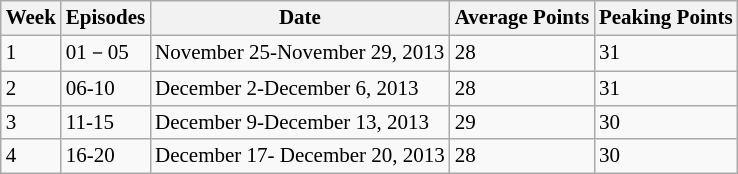<table class="wikitable" style="font-size:14px;">
<tr>
<th>Week</th>
<th>Episodes</th>
<th>Date</th>
<th>Average Points</th>
<th>Peaking Points</th>
</tr>
<tr>
<td>1</td>
<td>01－05</td>
<td>November 25-November 29, 2013</td>
<td>28</td>
<td>31</td>
</tr>
<tr>
<td>2</td>
<td>06-10</td>
<td>December 2-December 6, 2013</td>
<td>28</td>
<td>31</td>
</tr>
<tr>
<td>3</td>
<td>11-15</td>
<td>December 9-December 13, 2013</td>
<td>29</td>
<td>30</td>
</tr>
<tr>
<td>4</td>
<td>16-20</td>
<td>December 17- December 20, 2013</td>
<td>28</td>
<td>30</td>
</tr>
</table>
